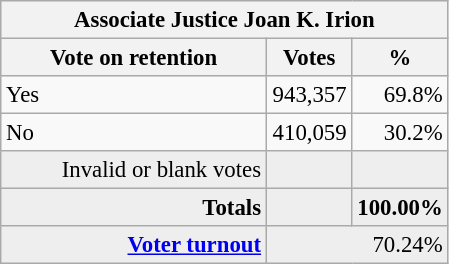<table class="wikitable" style="font-size: 95%;">
<tr style="background-color:#E9E9E9">
<th colspan=7>Associate Justice Joan K. Irion</th>
</tr>
<tr style="background-color:#E9E9E9">
<th style="width: 170px">Vote on retention</th>
<th style="width: 50px">Votes</th>
<th style="width: 40px">%</th>
</tr>
<tr>
<td>Yes</td>
<td align="right">943,357</td>
<td align="right">69.8%</td>
</tr>
<tr>
<td>No</td>
<td align="right">410,059</td>
<td align="right">30.2%</td>
</tr>
<tr bgcolor="#EEEEEE">
<td align="right">Invalid or blank votes</td>
<td align="right"></td>
<td align="right"></td>
</tr>
<tr bgcolor="#EEEEEE">
<td align="right"><strong>Totals</strong></td>
<td align="right"><strong></strong></td>
<td align="right"><strong>100.00%</strong></td>
</tr>
<tr bgcolor="#EEEEEE">
<td align="right"><strong><a href='#'>Voter turnout</a></strong></td>
<td colspan="2" align="right">70.24%</td>
</tr>
</table>
